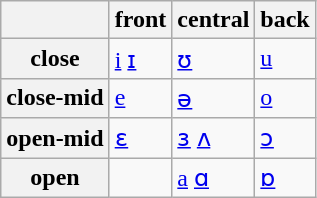<table class="wikitable">
<tr>
<th></th>
<th>front</th>
<th>central</th>
<th>back</th>
</tr>
<tr>
<th>close</th>
<td><a href='#'>i</a>   <a href='#'>ɪ</a></td>
<td><a href='#'>ʊ</a></td>
<td><a href='#'>u</a></td>
</tr>
<tr>
<th>close-mid</th>
<td><a href='#'>e</a></td>
<td><a href='#'>ə</a></td>
<td><a href='#'>o</a></td>
</tr>
<tr>
<th>open-mid</th>
<td><a href='#'>ɛ</a></td>
<td><a href='#'>ɜ</a>   <a href='#'>ʌ</a></td>
<td><a href='#'>ɔ</a></td>
</tr>
<tr>
<th>open</th>
<td></td>
<td><a href='#'>a</a>   <a href='#'>ɑ</a></td>
<td><a href='#'>ɒ</a></td>
</tr>
</table>
